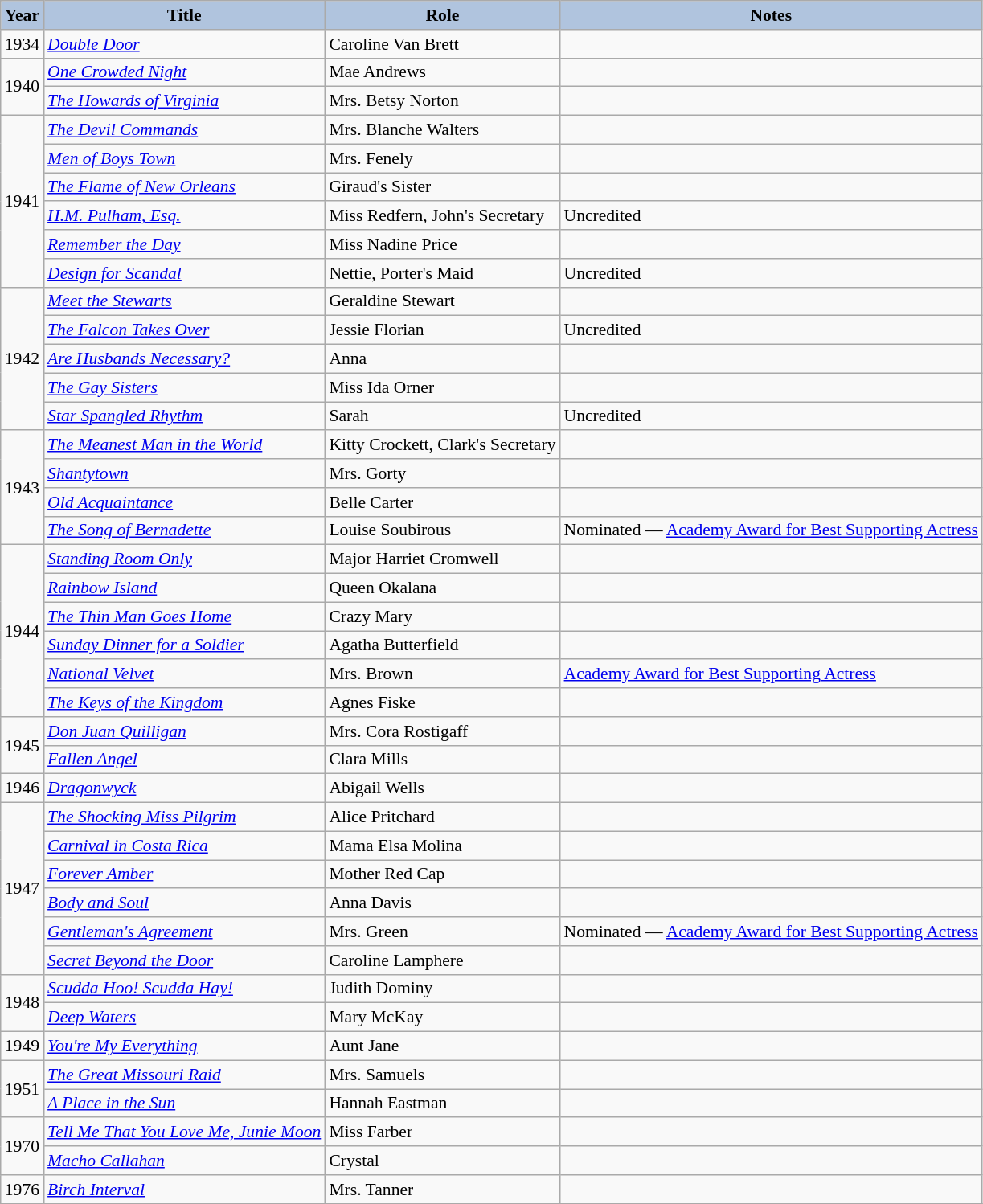<table class="wikitable" style="font-size:90%;">
<tr>
<th style="background:#B0C4DE;">Year</th>
<th style="background:#B0C4DE;">Title</th>
<th style="background:#B0C4DE;">Role</th>
<th style="background:#B0C4DE;">Notes</th>
</tr>
<tr>
<td>1934</td>
<td><em><a href='#'>Double Door</a></em></td>
<td>Caroline Van Brett</td>
<td></td>
</tr>
<tr>
<td rowspan=2>1940</td>
<td><em><a href='#'>One Crowded Night</a></em></td>
<td>Mae Andrews</td>
<td></td>
</tr>
<tr>
<td><em><a href='#'>The Howards of Virginia</a></em></td>
<td>Mrs. Betsy Norton</td>
<td></td>
</tr>
<tr>
<td rowspan=6>1941</td>
<td><em><a href='#'>The Devil Commands</a></em></td>
<td>Mrs. Blanche Walters</td>
<td></td>
</tr>
<tr>
<td><em><a href='#'>Men of Boys Town</a></em></td>
<td>Mrs. Fenely</td>
<td></td>
</tr>
<tr>
<td><em><a href='#'>The Flame of New Orleans</a></em></td>
<td>Giraud's Sister</td>
<td></td>
</tr>
<tr>
<td><em><a href='#'>H.M. Pulham, Esq.</a></em></td>
<td>Miss Redfern, John's Secretary</td>
<td>Uncredited</td>
</tr>
<tr>
<td><em><a href='#'>Remember the Day</a></em></td>
<td>Miss Nadine Price</td>
<td></td>
</tr>
<tr>
<td><em><a href='#'>Design for Scandal</a></em></td>
<td>Nettie, Porter's Maid</td>
<td>Uncredited</td>
</tr>
<tr>
<td rowspan=5>1942</td>
<td><em><a href='#'>Meet the Stewarts</a></em></td>
<td>Geraldine Stewart</td>
<td></td>
</tr>
<tr>
<td><em><a href='#'>The Falcon Takes Over</a></em></td>
<td>Jessie Florian</td>
<td>Uncredited</td>
</tr>
<tr>
<td><em><a href='#'>Are Husbands Necessary?</a></em></td>
<td>Anna</td>
<td></td>
</tr>
<tr>
<td><em><a href='#'>The Gay Sisters</a></em></td>
<td>Miss Ida Orner</td>
<td></td>
</tr>
<tr>
<td><em><a href='#'>Star Spangled Rhythm</a></em></td>
<td>Sarah</td>
<td>Uncredited</td>
</tr>
<tr>
<td rowspan=4>1943</td>
<td><em><a href='#'>The Meanest Man in the World</a></em></td>
<td>Kitty Crockett, Clark's Secretary</td>
<td></td>
</tr>
<tr>
<td><em><a href='#'>Shantytown</a></em></td>
<td>Mrs. Gorty</td>
<td></td>
</tr>
<tr>
<td><em><a href='#'>Old Acquaintance</a></em></td>
<td>Belle Carter</td>
<td></td>
</tr>
<tr>
<td><em><a href='#'>The Song of Bernadette</a></em></td>
<td>Louise Soubirous</td>
<td>Nominated — <a href='#'>Academy Award for Best Supporting Actress</a></td>
</tr>
<tr>
<td rowspan=6>1944</td>
<td><em><a href='#'>Standing Room Only</a></em></td>
<td>Major Harriet Cromwell</td>
<td></td>
</tr>
<tr>
<td><em><a href='#'>Rainbow Island</a></em></td>
<td>Queen Okalana</td>
<td></td>
</tr>
<tr>
<td><em><a href='#'>The Thin Man Goes Home</a></em></td>
<td>Crazy Mary</td>
<td></td>
</tr>
<tr>
<td><em><a href='#'>Sunday Dinner for a Soldier</a></em></td>
<td>Agatha Butterfield</td>
<td></td>
</tr>
<tr>
<td><em><a href='#'>National Velvet</a></em></td>
<td>Mrs. Brown</td>
<td><a href='#'>Academy Award for Best Supporting Actress</a></td>
</tr>
<tr>
<td><em><a href='#'>The Keys of the Kingdom</a></em></td>
<td>Agnes Fiske</td>
<td></td>
</tr>
<tr>
<td rowspan=2>1945</td>
<td><em><a href='#'>Don Juan Quilligan</a></em></td>
<td>Mrs. Cora Rostigaff</td>
<td></td>
</tr>
<tr>
<td><em><a href='#'>Fallen Angel</a></em></td>
<td>Clara Mills</td>
<td></td>
</tr>
<tr>
<td>1946</td>
<td><em><a href='#'>Dragonwyck</a></em></td>
<td>Abigail Wells</td>
<td></td>
</tr>
<tr>
<td rowspan=6>1947</td>
<td><em><a href='#'>The Shocking Miss Pilgrim</a></em></td>
<td>Alice Pritchard</td>
<td></td>
</tr>
<tr>
<td><em><a href='#'>Carnival in Costa Rica</a></em></td>
<td>Mama Elsa Molina</td>
<td></td>
</tr>
<tr>
<td><em><a href='#'>Forever Amber</a></em></td>
<td>Mother Red Cap</td>
<td></td>
</tr>
<tr>
<td><em><a href='#'>Body and Soul</a></em></td>
<td>Anna Davis</td>
<td></td>
</tr>
<tr>
<td><em><a href='#'>Gentleman's Agreement</a></em></td>
<td>Mrs. Green</td>
<td>Nominated — <a href='#'>Academy Award for Best Supporting Actress</a></td>
</tr>
<tr>
<td><em><a href='#'>Secret Beyond the Door</a></em></td>
<td>Caroline Lamphere</td>
<td></td>
</tr>
<tr>
<td rowspan=2>1948</td>
<td><em><a href='#'>Scudda Hoo! Scudda Hay!</a></em></td>
<td>Judith Dominy</td>
<td></td>
</tr>
<tr>
<td><em><a href='#'>Deep Waters</a></em></td>
<td>Mary McKay</td>
<td></td>
</tr>
<tr>
<td>1949</td>
<td><em><a href='#'>You're My Everything</a></em></td>
<td>Aunt Jane</td>
<td></td>
</tr>
<tr>
<td rowspan=2>1951</td>
<td><em><a href='#'>The Great Missouri Raid</a></em></td>
<td>Mrs. Samuels</td>
<td></td>
</tr>
<tr>
<td><em><a href='#'>A Place in the Sun</a></em></td>
<td>Hannah Eastman</td>
<td></td>
</tr>
<tr>
<td rowspan=2>1970</td>
<td><em><a href='#'>Tell Me That You Love Me, Junie Moon</a></em></td>
<td>Miss Farber</td>
<td></td>
</tr>
<tr>
<td><em><a href='#'>Macho Callahan</a></em></td>
<td>Crystal</td>
<td></td>
</tr>
<tr>
<td>1976</td>
<td><em><a href='#'>Birch Interval</a></em></td>
<td>Mrs. Tanner</td>
<td></td>
</tr>
<tr>
</tr>
</table>
